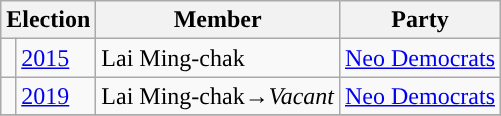<table class="wikitable">
<tr>
<th colspan="2">Election</th>
<th>Member</th>
<th>Party</th>
</tr>
<tr>
<td style="background-color:"></td>
<td><a href='#'>2015</a></td>
<td>Lai Ming-chak</td>
<td><a href='#'>Neo Democrats</a></td>
</tr>
<tr>
<td style="background-color:"></td>
<td><a href='#'>2019</a></td>
<td>Lai Ming-chak→<em>Vacant</em></td>
<td><a href='#'>Neo Democrats</a></td>
</tr>
<tr>
</tr>
</table>
